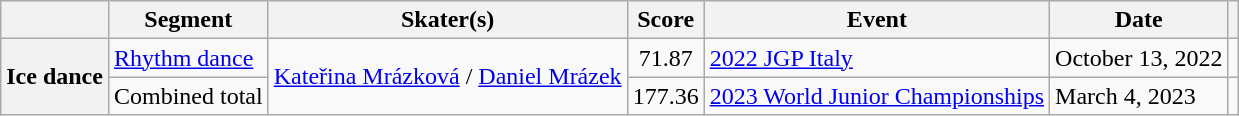<table class="wikitable unsortable style="text-align:left">
<tr>
<th scope="col"></th>
<th scope="col">Segment</th>
<th scope="col">Skater(s)</th>
<th scope="col">Score</th>
<th scope="col">Event</th>
<th scope="col">Date</th>
<th scope="col"></th>
</tr>
<tr>
<th scope="row" style="text-align:left" rowspan="2">Ice dance</th>
<td><a href='#'>Rhythm dance</a></td>
<td rowspan="2"> <a href='#'>Kateřina Mrázková</a> / <a href='#'>Daniel Mrázek</a></td>
<td style="text-align:center;">71.87</td>
<td><a href='#'>2022 JGP Italy</a></td>
<td>October 13, 2022</td>
<td></td>
</tr>
<tr>
<td>Combined total</td>
<td style="text-align:center;">177.36</td>
<td><a href='#'>2023 World Junior Championships</a></td>
<td>March 4, 2023</td>
<td></td>
</tr>
</table>
